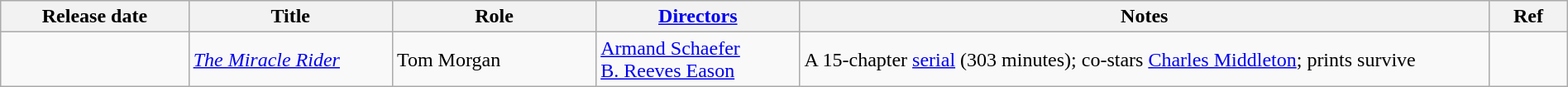<table class="wikitable" width=100%>
<tr>
<th scope="col" with=10%>Release date</th>
<th scope="col" width=13%>Title</th>
<th scope="col" width=13%>Role</th>
<th scope="col" width=13%><a href='#'>Directors</a></th>
<th scope="col" width=44%>Notes</th>
<th scope="col" width=5%>Ref</th>
</tr>
<tr>
<td></td>
<td scope="row"><em><a href='#'>The Miracle Rider</a></em></td>
<td>Tom Morgan</td>
<td><a href='#'>Armand Schaefer</a><br><a href='#'>B. Reeves Eason</a></td>
<td>A 15-chapter <a href='#'>serial</a> (303 minutes); co-stars <a href='#'>Charles Middleton</a>; prints survive</td>
<td align="center"></td>
</tr>
</table>
